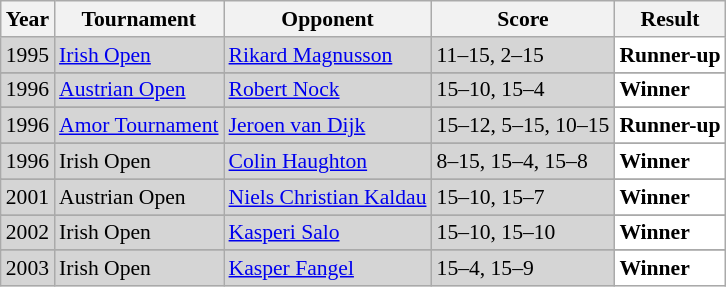<table class="sortable wikitable" style="font-size: 90%;">
<tr>
<th>Year</th>
<th>Tournament</th>
<th>Opponent</th>
<th>Score</th>
<th>Result</th>
</tr>
<tr style="background:#D5D5D5">
<td align="center">1995</td>
<td align="left"><a href='#'>Irish Open</a></td>
<td align="left"> <a href='#'>Rikard Magnusson</a></td>
<td align="left">11–15, 2–15</td>
<td style="text-align:left; background: white"> <strong>Runner-up</strong></td>
</tr>
<tr>
</tr>
<tr style="background:#D5D5D5">
<td align="center">1996</td>
<td align="left"><a href='#'>Austrian Open</a></td>
<td align="left"> <a href='#'>Robert Nock</a></td>
<td align="left">15–10, 15–4</td>
<td style="text-align:left; background: white"> <strong>Winner</strong></td>
</tr>
<tr>
</tr>
<tr style="background:#D5D5D5">
<td align="center">1996</td>
<td align="left"><a href='#'>Amor Tournament</a></td>
<td align="left"> <a href='#'>Jeroen van Dijk</a></td>
<td align="left">15–12, 5–15, 10–15</td>
<td style="text-align:left; background: white"> <strong>Runner-up</strong></td>
</tr>
<tr>
</tr>
<tr style="background:#D5D5D5">
<td align="center">1996</td>
<td align="left">Irish Open</td>
<td align="left"> <a href='#'>Colin Haughton</a></td>
<td align="left">8–15, 15–4, 15–8</td>
<td style="text-align:left; background: white"> <strong>Winner</strong></td>
</tr>
<tr>
</tr>
<tr style="background:#D5D5D5">
<td align="center">2001</td>
<td align="left">Austrian Open</td>
<td align="left"> <a href='#'>Niels Christian Kaldau</a></td>
<td align="left">15–10, 15–7</td>
<td style="text-align:left; background: white"> <strong>Winner</strong></td>
</tr>
<tr>
</tr>
<tr style="background:#D5D5D5">
<td align="center">2002</td>
<td align="left">Irish Open</td>
<td align="left"> <a href='#'>Kasperi Salo</a></td>
<td align="left">15–10, 15–10</td>
<td style="text-align:left; background: white"> <strong>Winner</strong></td>
</tr>
<tr>
</tr>
<tr style="background:#D5D5D5">
<td align="center">2003</td>
<td align="left">Irish Open</td>
<td align="left"> <a href='#'>Kasper Fangel</a></td>
<td align="left">15–4, 15–9</td>
<td style="text-align:left; background: white"> <strong>Winner</strong></td>
</tr>
</table>
